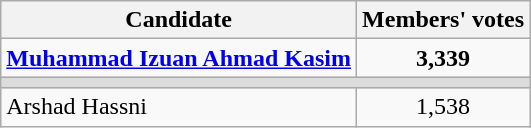<table class="wikitable" style="text-align:center">
<tr>
<th>Candidate</th>
<th>Members' votes</th>
</tr>
<tr>
<td align=left><a href='#'><strong>Muhammad Izuan Ahmad Kasim</strong></a></td>
<td><strong>3,339</strong></td>
</tr>
<tr>
<td colspan="2" bgcolor="dcdcdc"></td>
</tr>
<tr>
<td align="left">Arshad Hassni</td>
<td>1,538</td>
</tr>
</table>
